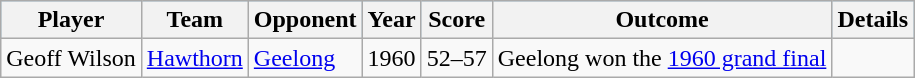<table class="wikitable" width80%>
<tr style="background:#87cefa;">
<th>Player</th>
<th>Team</th>
<th>Opponent</th>
<th>Year</th>
<th>Score</th>
<th>Outcome</th>
<th>Details</th>
</tr>
<tr>
<td>Geoff Wilson</td>
<td><a href='#'>Hawthorn</a></td>
<td><a href='#'>Geelong</a></td>
<td>1960</td>
<td>52–57</td>
<td>Geelong won the <a href='#'>1960 grand final</a></td>
<td></td>
</tr>
</table>
